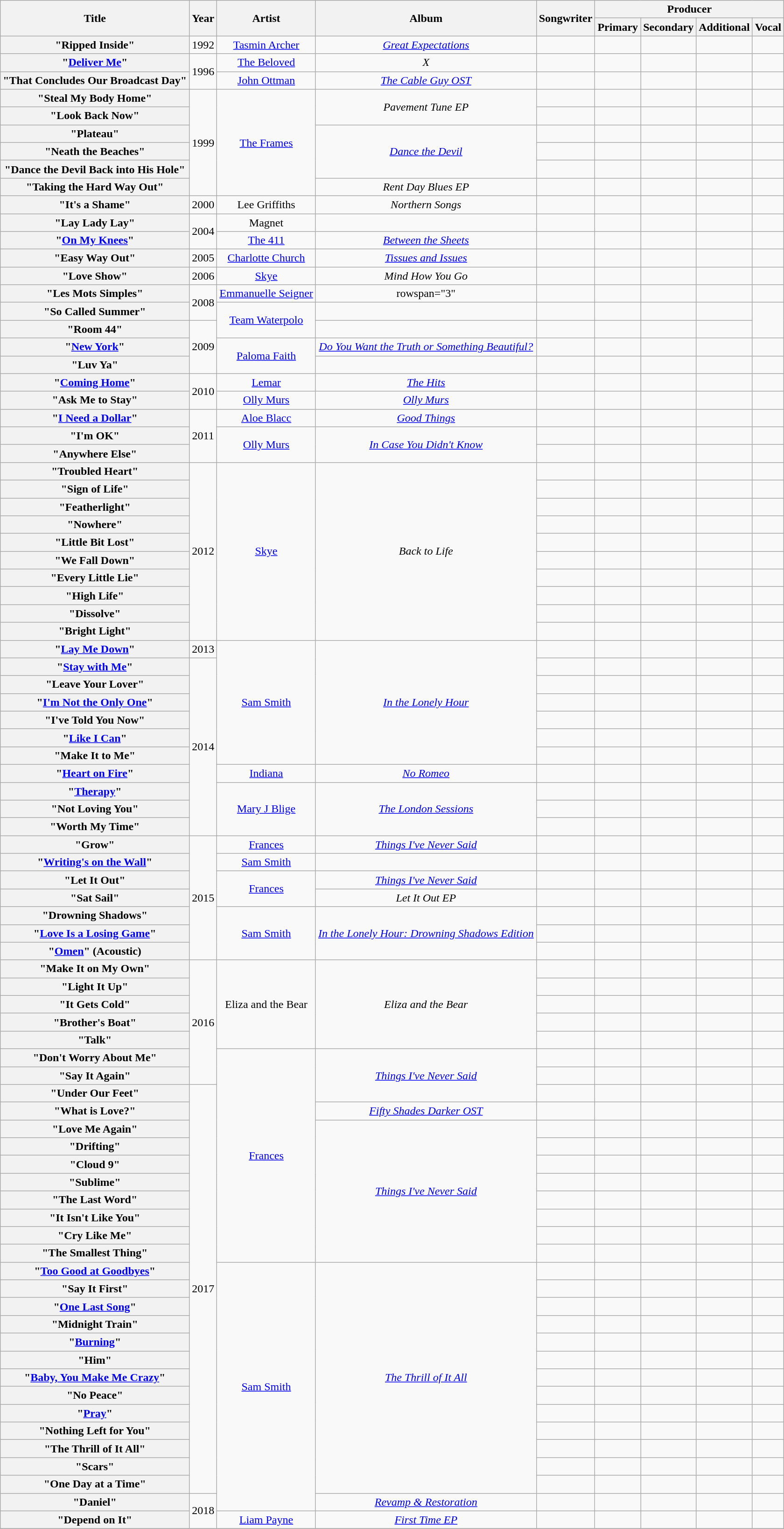<table class="wikitable plainrowheaders" style="text-align:center;">
<tr>
<th scope="col" rowspan="2">Title</th>
<th scope="col" rowspan="2">Year</th>
<th scope="col" rowspan="2">Artist</th>
<th scope="col" rowspan="2">Album</th>
<th scope="col" rowspan="2">Songwriter</th>
<th scope="col" colspan="4">Producer</th>
</tr>
<tr>
<th scope="col">Primary</th>
<th scope="col">Secondary</th>
<th scope="col">Additional</th>
<th scope="col">Vocal</th>
</tr>
<tr>
<th scope="row">"Ripped Inside"</th>
<td>1992</td>
<td><a href='#'>Tasmin Archer</a></td>
<td><em><a href='#'>Great Expectations</a></em></td>
<td></td>
<td></td>
<td></td>
<td></td>
<td></td>
</tr>
<tr>
<th scope="row">"<a href='#'>Deliver Me</a>"</th>
<td rowspan="2">1996</td>
<td><a href='#'>The Beloved</a></td>
<td><em>X</em></td>
<td></td>
<td></td>
<td></td>
<td></td>
<td></td>
</tr>
<tr>
<th scope="row">"That Concludes Our Broadcast Day"</th>
<td><a href='#'>John Ottman</a></td>
<td><em><a href='#'>The Cable Guy OST</a></em></td>
<td></td>
<td></td>
<td></td>
<td></td>
<td></td>
</tr>
<tr>
<th scope="row">"Steal My Body Home"</th>
<td rowspan="6">1999</td>
<td rowspan="6"><a href='#'>The Frames</a></td>
<td rowspan="2"><em>Pavement Tune EP</em></td>
<td></td>
<td></td>
<td></td>
<td></td>
<td></td>
</tr>
<tr>
<th scope="row">"Look Back Now"</th>
<td></td>
<td></td>
<td></td>
<td></td>
<td></td>
</tr>
<tr>
<th scope="row">"Plateau"</th>
<td rowspan="3"><em><a href='#'>Dance the Devil</a></em></td>
<td></td>
<td></td>
<td></td>
<td></td>
<td></td>
</tr>
<tr>
<th scope="row">"Neath the Beaches"</th>
<td></td>
<td></td>
<td></td>
<td></td>
<td></td>
</tr>
<tr>
<th scope="row">"Dance the Devil Back into His Hole"</th>
<td></td>
<td></td>
<td></td>
<td></td>
<td></td>
</tr>
<tr>
<th scope="row">"Taking the Hard Way Out"</th>
<td><em>Rent Day Blues EP</em></td>
<td></td>
<td></td>
<td></td>
<td></td>
<td></td>
</tr>
<tr>
<th scope="row">"It's a Shame"</th>
<td>2000</td>
<td>Lee Griffiths</td>
<td><em>Northern Songs</em></td>
<td></td>
<td></td>
<td></td>
<td></td>
<td></td>
</tr>
<tr>
<th scope="row">"Lay Lady Lay"<br></th>
<td rowspan="2">2004</td>
<td>Magnet</td>
<td></td>
<td></td>
<td></td>
<td></td>
<td></td>
<td></td>
</tr>
<tr>
<th scope="row">"<a href='#'>On My Knees</a>"<br></th>
<td><a href='#'>The 411</a></td>
<td><em><a href='#'>Between the Sheets</a></em></td>
<td></td>
<td></td>
<td></td>
<td></td>
<td></td>
</tr>
<tr>
<th scope="row">"Easy Way Out"</th>
<td>2005</td>
<td><a href='#'>Charlotte Church</a></td>
<td><em><a href='#'>Tissues and Issues</a></em></td>
<td></td>
<td></td>
<td></td>
<td></td>
<td></td>
</tr>
<tr>
<th scope="row">"Love Show"</th>
<td>2006</td>
<td><a href='#'>Skye</a></td>
<td><em>Mind How You Go</em></td>
<td></td>
<td></td>
<td></td>
<td></td>
<td></td>
</tr>
<tr>
<th scope="row">"Les Mots Simples"<br></th>
<td rowspan="2">2008</td>
<td><a href='#'>Emmanuelle Seigner</a></td>
<td>rowspan="3" </td>
<td></td>
<td></td>
<td></td>
<td></td>
<td></td>
</tr>
<tr>
<th scope="row">"So Called Summer"</th>
<td rowspan="2"><a href='#'>Team Waterpolo</a></td>
<td></td>
<td></td>
<td></td>
<td></td>
<td></td>
</tr>
<tr>
<th scope="row">"Room 44"</th>
<td rowspan="3">2009</td>
<td></td>
<td></td>
<td></td>
<td></td>
<td></td>
</tr>
<tr>
<th scope="row">"<a href='#'>New York</a>"</th>
<td rowspan="2"><a href='#'>Paloma Faith</a></td>
<td><em><a href='#'>Do You Want the Truth or Something Beautiful?</a></em></td>
<td></td>
<td></td>
<td></td>
<td></td>
<td></td>
</tr>
<tr>
<th scope="row">"Luv Ya"</th>
<td></td>
<td></td>
<td></td>
<td></td>
<td></td>
<td></td>
</tr>
<tr>
<th scope="row">"<a href='#'>Coming Home</a>"</th>
<td rowspan="2">2010</td>
<td><a href='#'>Lemar</a></td>
<td><em><a href='#'>The Hits</a></em></td>
<td></td>
<td></td>
<td></td>
<td></td>
<td></td>
</tr>
<tr>
<th scope="row">"Ask Me to Stay"</th>
<td><a href='#'>Olly Murs</a></td>
<td><em><a href='#'>Olly Murs</a></em></td>
<td></td>
<td></td>
<td></td>
<td></td>
<td></td>
</tr>
<tr>
<th scope="row">"<a href='#'>I Need a Dollar</a>"</th>
<td rowspan="3">2011</td>
<td><a href='#'>Aloe Blacc</a></td>
<td><em><a href='#'>Good Things</a></em></td>
<td></td>
<td></td>
<td></td>
<td></td>
<td></td>
</tr>
<tr>
<th scope="row">"I'm OK"</th>
<td rowspan="2"><a href='#'>Olly Murs</a></td>
<td rowspan="2"><em><a href='#'>In Case You Didn't Know</a></em></td>
<td></td>
<td></td>
<td></td>
<td></td>
<td></td>
</tr>
<tr>
<th scope="row">"Anywhere Else"</th>
<td></td>
<td></td>
<td></td>
<td></td>
<td></td>
</tr>
<tr>
<th scope="row">"Troubled Heart"</th>
<td rowspan="10">2012</td>
<td rowspan="10"><a href='#'>Skye</a></td>
<td rowspan="10"><em>Back to Life</em></td>
<td></td>
<td></td>
<td></td>
<td></td>
<td></td>
</tr>
<tr>
<th scope="row">"Sign of Life"</th>
<td></td>
<td></td>
<td></td>
<td></td>
<td></td>
</tr>
<tr>
<th scope="row">"Featherlight"</th>
<td></td>
<td></td>
<td></td>
<td></td>
<td></td>
</tr>
<tr>
<th scope="row">"Nowhere"</th>
<td></td>
<td></td>
<td></td>
<td></td>
<td></td>
</tr>
<tr>
<th scope="row">"Little Bit Lost"</th>
<td></td>
<td></td>
<td></td>
<td></td>
<td></td>
</tr>
<tr>
<th scope="row">"We Fall Down"</th>
<td></td>
<td></td>
<td></td>
<td></td>
<td></td>
</tr>
<tr>
<th scope="row">"Every Little Lie"</th>
<td></td>
<td></td>
<td></td>
<td></td>
<td></td>
</tr>
<tr>
<th scope="row">"High Life"</th>
<td></td>
<td></td>
<td></td>
<td></td>
<td></td>
</tr>
<tr>
<th scope="row">"Dissolve"</th>
<td></td>
<td></td>
<td></td>
<td></td>
<td></td>
</tr>
<tr>
<th scope="row">"Bright Light"</th>
<td></td>
<td></td>
<td></td>
<td></td>
<td></td>
</tr>
<tr>
<th scope="row">"<a href='#'>Lay Me Down</a>"</th>
<td>2013</td>
<td rowspan="7"><a href='#'>Sam Smith</a></td>
<td rowspan="7"><em><a href='#'>In the Lonely Hour</a></em></td>
<td></td>
<td></td>
<td></td>
<td></td>
<td></td>
</tr>
<tr>
<th scope="row">"<a href='#'>Stay with Me</a>"</th>
<td rowspan="10">2014</td>
<td></td>
<td></td>
<td></td>
<td></td>
<td></td>
</tr>
<tr>
<th scope="row">"Leave Your Lover"</th>
<td></td>
<td></td>
<td></td>
<td></td>
<td></td>
</tr>
<tr>
<th scope="row">"<a href='#'>I'm Not the Only One</a>"</th>
<td></td>
<td></td>
<td></td>
<td></td>
<td></td>
</tr>
<tr>
<th scope="row">"I've Told You Now"</th>
<td></td>
<td></td>
<td></td>
<td></td>
<td></td>
</tr>
<tr>
<th scope="row">"<a href='#'>Like I Can</a>"</th>
<td></td>
<td></td>
<td></td>
<td></td>
<td></td>
</tr>
<tr>
<th scope="row">"Make It to Me"</th>
<td></td>
<td></td>
<td></td>
<td></td>
<td></td>
</tr>
<tr>
<th scope="row">"<a href='#'>Heart on Fire</a>"</th>
<td><a href='#'>Indiana</a></td>
<td><em><a href='#'>No Romeo</a></em></td>
<td></td>
<td></td>
<td></td>
<td></td>
<td></td>
</tr>
<tr>
<th scope="row">"<a href='#'>Therapy</a>"</th>
<td rowspan="3"><a href='#'>Mary J Blige</a></td>
<td rowspan="3"><em><a href='#'>The London Sessions</a></em></td>
<td></td>
<td></td>
<td></td>
<td></td>
<td></td>
</tr>
<tr>
<th scope="row">"Not Loving You"</th>
<td></td>
<td></td>
<td></td>
<td></td>
<td></td>
</tr>
<tr>
<th scope="row">"Worth My Time"</th>
<td></td>
<td></td>
<td></td>
<td></td>
<td></td>
</tr>
<tr>
<th scope="row">"Grow"</th>
<td rowspan="7">2015</td>
<td><a href='#'>Frances</a></td>
<td><em><a href='#'>Things I've Never Said</a></em></td>
<td></td>
<td></td>
<td></td>
<td></td>
<td></td>
</tr>
<tr>
<th scope="row">"<a href='#'>Writing's on the Wall</a>"</th>
<td><a href='#'>Sam Smith</a></td>
<td></td>
<td></td>
<td></td>
<td></td>
<td></td>
<td></td>
</tr>
<tr>
<th scope="row">"Let It Out"</th>
<td rowspan="2"><a href='#'>Frances</a></td>
<td><em><a href='#'>Things I've Never Said</a></em></td>
<td></td>
<td></td>
<td></td>
<td></td>
<td></td>
</tr>
<tr>
<th scope="row">"Sat Sail"</th>
<td><em>Let It Out EP</em></td>
<td></td>
<td></td>
<td></td>
<td></td>
<td></td>
</tr>
<tr>
<th scope="row">"Drowning Shadows"</th>
<td rowspan="3"><a href='#'>Sam Smith</a></td>
<td rowspan="3"><em><a href='#'>In the Lonely Hour: Drowning Shadows Edition</a></em></td>
<td></td>
<td></td>
<td></td>
<td></td>
<td></td>
</tr>
<tr>
<th scope="row">"<a href='#'>Love Is a Losing Game</a>"</th>
<td></td>
<td></td>
<td></td>
<td></td>
<td></td>
</tr>
<tr>
<th scope="row">"<a href='#'>Omen</a>" (Acoustic)</th>
<td></td>
<td></td>
<td></td>
<td></td>
<td></td>
</tr>
<tr>
<th scope="row">"Make It on My Own"</th>
<td rowspan="7">2016</td>
<td rowspan="5">Eliza and the Bear</td>
<td rowspan="5"><em>Eliza and the Bear</em></td>
<td></td>
<td></td>
<td></td>
<td></td>
<td></td>
</tr>
<tr>
<th scope="row">"Light It Up"</th>
<td></td>
<td></td>
<td></td>
<td></td>
<td></td>
</tr>
<tr>
<th scope="row">"It Gets Cold"</th>
<td></td>
<td></td>
<td></td>
<td></td>
<td></td>
</tr>
<tr>
<th scope="row">"Brother's Boat"</th>
<td></td>
<td></td>
<td></td>
<td></td>
<td></td>
</tr>
<tr>
<th scope="row">"Talk"</th>
<td></td>
<td></td>
<td></td>
<td></td>
<td></td>
</tr>
<tr>
<th scope="row">"Don't Worry About Me"</th>
<td rowspan="12"><a href='#'>Frances</a></td>
<td rowspan="3"><em><a href='#'>Things I've Never Said</a></em></td>
<td></td>
<td></td>
<td></td>
<td></td>
<td></td>
</tr>
<tr>
<th scope="row">"Say It Again"</th>
<td></td>
<td></td>
<td></td>
<td></td>
<td></td>
</tr>
<tr>
<th scope="row">"Under Our Feet"</th>
<td rowspan="23">2017</td>
<td></td>
<td></td>
<td></td>
<td></td>
<td></td>
</tr>
<tr>
<th scope="row">"What is Love?"</th>
<td><em><a href='#'>Fifty Shades Darker OST</a></em></td>
<td></td>
<td></td>
<td></td>
<td></td>
<td></td>
</tr>
<tr>
<th scope="row">"Love Me Again"</th>
<td rowspan="8"><em><a href='#'>Things I've Never Said</a></em></td>
<td></td>
<td></td>
<td></td>
<td></td>
<td></td>
</tr>
<tr>
<th scope="row">"Drifting"</th>
<td></td>
<td></td>
<td></td>
<td></td>
<td></td>
</tr>
<tr>
<th scope="row">"Cloud 9"</th>
<td></td>
<td></td>
<td></td>
<td></td>
<td></td>
</tr>
<tr>
<th scope="row">"Sublime"</th>
<td></td>
<td></td>
<td></td>
<td></td>
<td></td>
</tr>
<tr>
<th scope="row">"The Last Word"</th>
<td></td>
<td></td>
<td></td>
<td></td>
<td></td>
</tr>
<tr>
<th scope="row">"It Isn't Like You"</th>
<td></td>
<td></td>
<td></td>
<td></td>
<td></td>
</tr>
<tr>
<th scope="row">"Cry Like Me"</th>
<td></td>
<td></td>
<td></td>
<td></td>
<td></td>
</tr>
<tr>
<th scope="row">"The Smallest Thing"</th>
<td></td>
<td></td>
<td></td>
<td></td>
<td></td>
</tr>
<tr>
<th scope="row">"<a href='#'>Too Good at Goodbyes</a>"</th>
<td rowspan="14"><a href='#'>Sam Smith</a></td>
<td rowspan="13"><em><a href='#'>The Thrill of It All</a></em></td>
<td></td>
<td></td>
<td></td>
<td></td>
<td></td>
</tr>
<tr>
<th scope="row">"Say It First"</th>
<td></td>
<td></td>
<td></td>
<td></td>
<td></td>
</tr>
<tr>
<th scope="row">"<a href='#'>One Last Song</a>"</th>
<td></td>
<td></td>
<td></td>
<td></td>
<td></td>
</tr>
<tr>
<th scope="row">"Midnight Train"</th>
<td></td>
<td></td>
<td></td>
<td></td>
<td></td>
</tr>
<tr>
<th scope="row">"<a href='#'>Burning</a>"</th>
<td></td>
<td></td>
<td></td>
<td></td>
<td></td>
</tr>
<tr>
<th scope="row">"Him"</th>
<td></td>
<td></td>
<td></td>
<td></td>
<td></td>
</tr>
<tr>
<th scope="row">"<a href='#'>Baby, You Make Me Crazy</a>"</th>
<td></td>
<td></td>
<td></td>
<td></td>
<td></td>
</tr>
<tr>
<th scope="row">"No Peace"<br></th>
<td></td>
<td></td>
<td></td>
<td></td>
<td></td>
</tr>
<tr>
<th scope="row">"<a href='#'>Pray</a>"</th>
<td></td>
<td></td>
<td></td>
<td></td>
<td></td>
</tr>
<tr>
<th scope="row">"Nothing Left for You"</th>
<td></td>
<td></td>
<td></td>
<td></td>
<td></td>
</tr>
<tr>
<th scope="row">"The Thrill of It All"</th>
<td></td>
<td></td>
<td></td>
<td></td>
<td></td>
</tr>
<tr>
<th scope="row">"Scars"</th>
<td></td>
<td></td>
<td></td>
<td></td>
<td></td>
</tr>
<tr>
<th scope="row">"One Day at a Time"</th>
<td></td>
<td></td>
<td></td>
<td></td>
<td></td>
</tr>
<tr>
<th scope="row">"Daniel"</th>
<td rowspan="2">2018</td>
<td><em><a href='#'>Revamp & Restoration</a></em></td>
<td></td>
<td></td>
<td></td>
<td></td>
<td></td>
</tr>
<tr>
<th scope="row">"Depend on It"</th>
<td><a href='#'>Liam Payne</a></td>
<td><em><a href='#'>First Time EP</a></em></td>
<td></td>
<td></td>
<td></td>
<td></td>
<td></td>
</tr>
<tr>
</tr>
</table>
